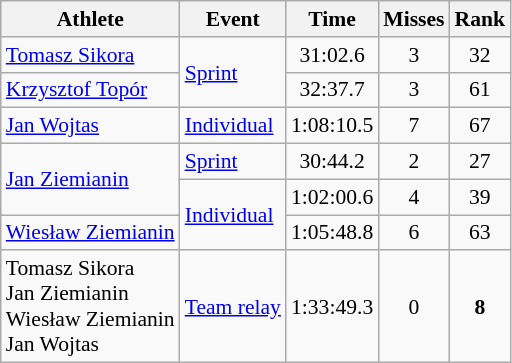<table class="wikitable" style="font-size:90%">
<tr>
<th>Athlete</th>
<th>Event</th>
<th>Time</th>
<th>Misses</th>
<th>Rank</th>
</tr>
<tr align=center>
<td align=left rowspan=1><a href='#'>Tomasz Sikora</a></td>
<td align=left rowspan=2><a href='#'>Sprint</a></td>
<td>31:02.6</td>
<td>3</td>
<td>32</td>
</tr>
<tr align=center>
<td align=left rowspan=1><a href='#'>Krzysztof Topór</a></td>
<td>32:37.7</td>
<td>3</td>
<td>61</td>
</tr>
<tr align=center>
<td align=left><a href='#'>Jan Wojtas</a></td>
<td align=left><a href='#'>Individual</a></td>
<td>1:08:10.5</td>
<td>7</td>
<td>67</td>
</tr>
<tr align=center>
<td align=left rowspan=2><a href='#'>Jan Ziemianin</a></td>
<td align=left rowspan=1><a href='#'>Sprint</a></td>
<td>30:44.2</td>
<td>2</td>
<td>27</td>
</tr>
<tr align=center>
<td align=left rowspan=2><a href='#'>Individual</a></td>
<td>1:02:00.6</td>
<td>4</td>
<td>39</td>
</tr>
<tr align=center>
<td align=left><a href='#'>Wiesław Ziemianin</a></td>
<td>1:05:48.8</td>
<td>6</td>
<td>63</td>
</tr>
<tr align=center>
<td align=left>Tomasz Sikora<br>Jan Ziemianin<br>Wiesław Ziemianin<br>Jan Wojtas</td>
<td align=left><a href='#'>Team relay</a></td>
<td>1:33:49.3</td>
<td>0</td>
<td><strong>8</strong></td>
</tr>
</table>
